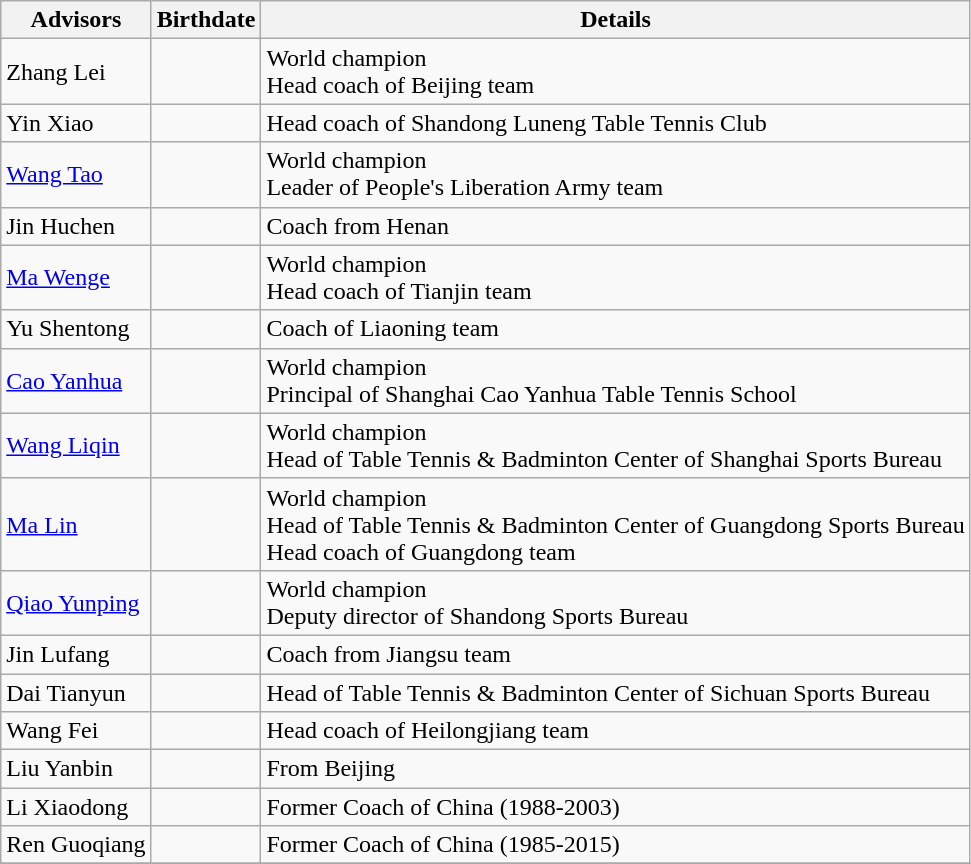<table class="wikitable" style="text-align: left">
<tr>
<th>Advisors</th>
<th>Birthdate</th>
<th>Details</th>
</tr>
<tr>
<td> Zhang Lei</td>
<td></td>
<td>World champion<br>Head coach of Beijing team</td>
</tr>
<tr>
<td> Yin Xiao</td>
<td></td>
<td>Head coach of Shandong Luneng Table Tennis Club</td>
</tr>
<tr>
<td> <a href='#'>Wang Tao</a></td>
<td></td>
<td>World champion<br>Leader of People's Liberation Army team</td>
</tr>
<tr>
<td> Jin Huchen</td>
<td></td>
<td>Coach from Henan</td>
</tr>
<tr>
<td> <a href='#'>Ma Wenge</a></td>
<td></td>
<td>World champion<br>Head coach of Tianjin team</td>
</tr>
<tr>
<td> Yu Shentong</td>
<td></td>
<td>Coach of Liaoning team</td>
</tr>
<tr>
<td> <a href='#'>Cao Yanhua</a></td>
<td></td>
<td>World champion<br>Principal of Shanghai Cao Yanhua Table Tennis School</td>
</tr>
<tr>
<td> <a href='#'>Wang Liqin</a></td>
<td></td>
<td>World champion<br>Head of Table Tennis & Badminton Center of Shanghai Sports Bureau</td>
</tr>
<tr>
<td> <a href='#'>Ma Lin</a></td>
<td></td>
<td>World champion<br>Head of Table Tennis & Badminton Center of Guangdong Sports Bureau<br>Head coach of Guangdong team</td>
</tr>
<tr>
<td> <a href='#'>Qiao Yunping</a></td>
<td></td>
<td>World champion<br>Deputy director of Shandong Sports Bureau</td>
</tr>
<tr>
<td> Jin Lufang</td>
<td></td>
<td>Coach from Jiangsu team</td>
</tr>
<tr>
<td> Dai Tianyun</td>
<td></td>
<td>Head of Table Tennis & Badminton Center of Sichuan Sports Bureau</td>
</tr>
<tr>
<td> Wang Fei</td>
<td></td>
<td>Head coach of Heilongjiang team</td>
</tr>
<tr>
<td> Liu Yanbin</td>
<td></td>
<td>From Beijing</td>
</tr>
<tr>
<td> Li Xiaodong</td>
<td></td>
<td>Former Coach of China (1988-2003)</td>
</tr>
<tr>
<td> Ren Guoqiang</td>
<td></td>
<td>Former Coach of China (1985-2015)</td>
</tr>
<tr>
</tr>
</table>
